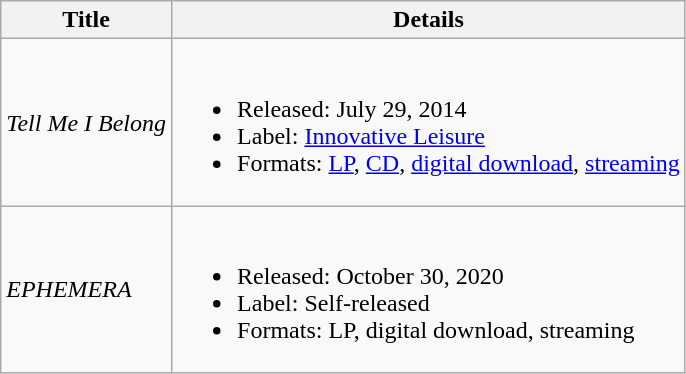<table class="wikitable">
<tr>
<th>Title</th>
<th>Details</th>
</tr>
<tr>
<td><em>Tell Me I Belong</em></td>
<td><br><ul><li>Released: July 29, 2014</li><li>Label: <a href='#'>Innovative Leisure</a></li><li>Formats: <a href='#'>LP</a>, <a href='#'>CD</a>, <a href='#'>digital download</a>, <a href='#'>streaming</a></li></ul></td>
</tr>
<tr>
<td><em>EPHEMERA</em></td>
<td><br><ul><li>Released: October 30, 2020</li><li>Label: Self-released</li><li>Formats: LP, digital download, streaming</li></ul></td>
</tr>
</table>
